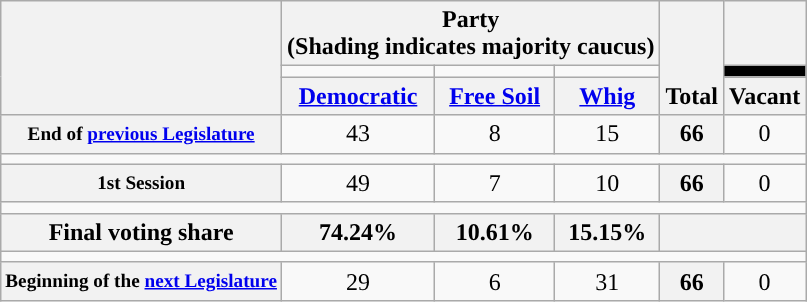<table class=wikitable style="text-align:center">
<tr style="vertical-align:bottom;">
<th rowspan=3></th>
<th colspan=3>Party <div>(Shading indicates majority caucus)</div></th>
<th rowspan=3>Total</th>
<th></th>
</tr>
<tr style="height:5px">
<td style="background-color:"></td>
<td style="background-color:"></td>
<td style="background-color:"></td>
<td style="background:black;"></td>
</tr>
<tr>
<th><a href='#'>Democratic</a></th>
<th><a href='#'>Free Soil</a></th>
<th><a href='#'>Whig</a></th>
<th>Vacant</th>
</tr>
<tr>
<th style="font-size:80%;">End of <a href='#'>previous Legislature</a></th>
<td>43</td>
<td>8</td>
<td>15</td>
<th>66</th>
<td>0</td>
</tr>
<tr>
<td colspan=6></td>
</tr>
<tr>
<th style="font-size:80%;">1st Session</th>
<td>49</td>
<td>7</td>
<td>10</td>
<th>66</th>
<td>0</td>
</tr>
<tr>
<td colspan=6></td>
</tr>
<tr>
<th>Final voting share</th>
<th>74.24%</th>
<th>10.61%</th>
<th>15.15%</th>
<th colspan=2></th>
</tr>
<tr>
<td colspan=6></td>
</tr>
<tr>
<th style="font-size:80%;">Beginning of the <a href='#'>next Legislature</a></th>
<td>29</td>
<td>6</td>
<td>31</td>
<th>66</th>
<td>0</td>
</tr>
</table>
